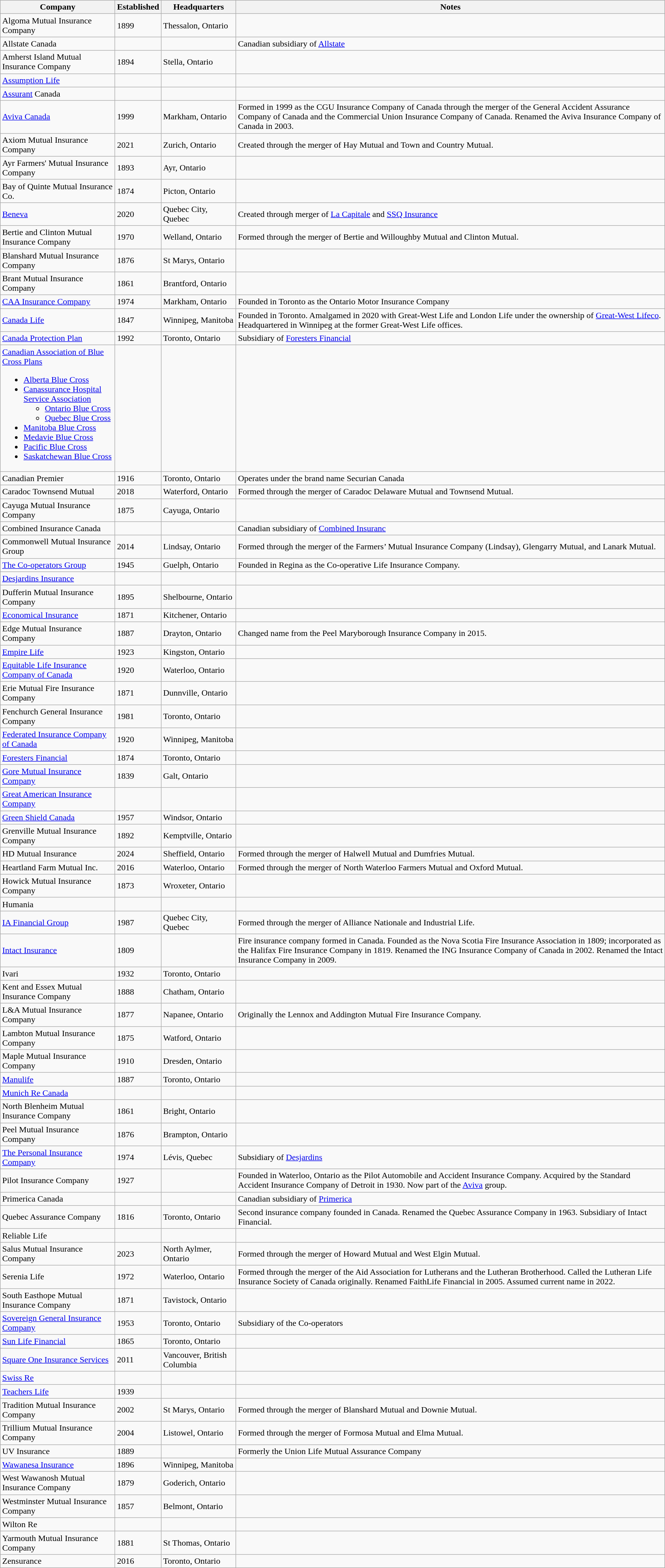<table class="wikitable">
<tr>
<th>Company</th>
<th>Established</th>
<th>Headquarters</th>
<th>Notes</th>
</tr>
<tr>
<td>Algoma Mutual Insurance Company</td>
<td>1899</td>
<td>Thessalon, Ontario</td>
<td></td>
</tr>
<tr>
<td>Allstate Canada</td>
<td></td>
<td></td>
<td>Canadian subsidiary of <a href='#'>Allstate</a></td>
</tr>
<tr>
<td>Amherst Island Mutual Insurance Company</td>
<td>1894</td>
<td>Stella, Ontario</td>
<td></td>
</tr>
<tr>
<td><a href='#'>Assumption Life</a></td>
<td></td>
<td></td>
<td></td>
</tr>
<tr>
<td><a href='#'>Assurant</a> Canada</td>
<td></td>
<td></td>
<td></td>
</tr>
<tr>
<td><a href='#'>Aviva Canada</a></td>
<td>1999</td>
<td>Markham, Ontario</td>
<td>Formed in 1999 as the CGU Insurance Company of Canada through the merger of the General Accident Assurance Company of Canada and the Commercial Union Insurance Company of Canada. Renamed the Aviva Insurance Company of Canada in 2003.</td>
</tr>
<tr>
<td>Axiom Mutual Insurance Company</td>
<td>2021</td>
<td>Zurich, Ontario</td>
<td>Created through the merger of Hay Mutual and Town and Country Mutual.</td>
</tr>
<tr>
<td>Ayr Farmers' Mutual Insurance Company</td>
<td>1893</td>
<td>Ayr, Ontario</td>
<td></td>
</tr>
<tr>
<td>Bay of Quinte Mutual Insurance Co.</td>
<td>1874</td>
<td>Picton, Ontario</td>
<td></td>
</tr>
<tr>
<td><a href='#'>Beneva</a></td>
<td>2020</td>
<td>Quebec City, Quebec</td>
<td>Created through merger of <a href='#'>La Capitale</a> and <a href='#'>SSQ Insurance</a></td>
</tr>
<tr>
<td>Bertie and Clinton Mutual Insurance Company</td>
<td>1970</td>
<td>Welland, Ontario</td>
<td>Formed through the merger of Bertie and Willoughby Mutual and Clinton Mutual.</td>
</tr>
<tr>
<td>Blanshard Mutual Insurance Company</td>
<td>1876</td>
<td>St Marys, Ontario</td>
<td></td>
</tr>
<tr>
<td>Brant Mutual Insurance Company</td>
<td>1861</td>
<td>Brantford, Ontario</td>
<td></td>
</tr>
<tr>
<td><a href='#'>CAA Insurance Company</a></td>
<td>1974</td>
<td>Markham, Ontario</td>
<td>Founded in Toronto as the Ontario Motor Insurance Company</td>
</tr>
<tr>
<td><a href='#'>Canada Life</a></td>
<td>1847</td>
<td>Winnipeg, Manitoba</td>
<td>Founded in Toronto. Amalgamed in 2020 with Great-West Life and London Life under the ownership of <a href='#'>Great-West Lifeco</a>. Headquartered in Winnipeg at the former Great-West Life offices.</td>
</tr>
<tr>
<td><a href='#'>Canada Protection Plan</a></td>
<td>1992</td>
<td>Toronto, Ontario</td>
<td>Subsidiary of <a href='#'>Foresters Financial</a></td>
</tr>
<tr>
<td><a href='#'>Canadian Association of Blue Cross Plans</a><br><ul><li><a href='#'>Alberta Blue Cross</a></li><li><a href='#'>Canassurance Hospital Service Association</a><ul><li><a href='#'>Ontario Blue Cross</a></li><li><a href='#'>Quebec Blue Cross</a></li></ul></li><li><a href='#'>Manitoba Blue Cross</a></li><li><a href='#'>Medavie Blue Cross</a></li><li><a href='#'>Pacific Blue Cross</a></li><li><a href='#'>Saskatchewan Blue Cross</a></li></ul></td>
<td></td>
<td></td>
<td></td>
</tr>
<tr>
<td>Canadian Premier</td>
<td>1916</td>
<td>Toronto, Ontario</td>
<td>Operates under the brand name Securian Canada</td>
</tr>
<tr>
<td>Caradoc Townsend Mutual</td>
<td>2018</td>
<td>Waterford, Ontario</td>
<td>Formed through the merger of Caradoc Delaware Mutual and Townsend Mutual.</td>
</tr>
<tr>
<td>Cayuga Mutual Insurance Company</td>
<td>1875</td>
<td>Cayuga, Ontario</td>
<td></td>
</tr>
<tr>
<td>Combined Insurance Canada</td>
<td></td>
<td></td>
<td>Canadian subsidiary of <a href='#'>Combined Insuranc</a></td>
</tr>
<tr>
<td>Commonwell Mutual Insurance Group</td>
<td>2014</td>
<td>Lindsay, Ontario</td>
<td>Formed through the merger of the Farmers’ Mutual Insurance Company (Lindsay), Glengarry Mutual, and Lanark Mutual.</td>
</tr>
<tr>
<td><a href='#'>The Co-operators Group</a></td>
<td>1945</td>
<td>Guelph, Ontario</td>
<td>Founded in Regina as the Co-operative Life Insurance Company.</td>
</tr>
<tr>
<td><a href='#'>Desjardins Insurance</a></td>
<td></td>
<td></td>
<td></td>
</tr>
<tr>
<td>Dufferin Mutual Insurance Company</td>
<td>1895</td>
<td>Shelbourne, Ontario</td>
<td></td>
</tr>
<tr>
<td><a href='#'>Economical Insurance</a></td>
<td>1871</td>
<td>Kitchener, Ontario</td>
<td></td>
</tr>
<tr>
<td>Edge Mutual Insurance Company</td>
<td>1887</td>
<td>Drayton, Ontario</td>
<td>Changed name from the Peel Maryborough Insurance Company in 2015.</td>
</tr>
<tr>
<td><a href='#'>Empire Life</a></td>
<td>1923</td>
<td>Kingston, Ontario</td>
<td></td>
</tr>
<tr>
<td><a href='#'>Equitable Life Insurance Company of Canada</a></td>
<td>1920</td>
<td>Waterloo, Ontario</td>
<td></td>
</tr>
<tr>
<td>Erie Mutual Fire Insurance Company</td>
<td>1871</td>
<td>Dunnville, Ontario</td>
<td></td>
</tr>
<tr>
<td>Fenchurch General Insurance Company</td>
<td>1981</td>
<td>Toronto, Ontario</td>
<td></td>
</tr>
<tr>
<td><a href='#'>Federated Insurance Company of Canada</a></td>
<td>1920</td>
<td>Winnipeg, Manitoba</td>
<td></td>
</tr>
<tr>
<td><a href='#'>Foresters Financial</a></td>
<td>1874</td>
<td>Toronto, Ontario</td>
<td></td>
</tr>
<tr>
<td><a href='#'>Gore Mutual Insurance Company</a></td>
<td>1839</td>
<td>Galt, Ontario</td>
<td></td>
</tr>
<tr>
<td><a href='#'>Great American Insurance Company</a></td>
<td></td>
<td></td>
<td></td>
</tr>
<tr>
<td><a href='#'>Green Shield Canada</a></td>
<td>1957</td>
<td>Windsor, Ontario</td>
<td></td>
</tr>
<tr>
<td>Grenville Mutual Insurance Company</td>
<td>1892</td>
<td>Kemptville, Ontario</td>
<td></td>
</tr>
<tr>
<td>HD Mutual Insurance</td>
<td>2024</td>
<td>Sheffield, Ontario</td>
<td>Formed through the merger of Halwell Mutual and Dumfries Mutual.</td>
</tr>
<tr>
<td>Heartland Farm Mutual Inc.</td>
<td>2016</td>
<td>Waterloo, Ontario</td>
<td>Formed through the merger of North Waterloo Farmers Mutual and Oxford Mutual.</td>
</tr>
<tr>
<td>Howick Mutual Insurance Company</td>
<td>1873</td>
<td>Wroxeter, Ontario</td>
<td></td>
</tr>
<tr>
<td>Humania</td>
<td></td>
<td></td>
<td></td>
</tr>
<tr>
<td><a href='#'>IA Financial Group</a></td>
<td>1987</td>
<td>Quebec City, Quebec</td>
<td>Formed through the merger of Alliance Nationale and Industrial Life.</td>
</tr>
<tr>
<td><a href='#'>Intact Insurance</a></td>
<td>1809</td>
<td></td>
<td>Fire insurance company formed in Canada. Founded as the Nova Scotia Fire Insurance Association in 1809; incorporated as the Halifax Fire Insurance Company in 1819. Renamed the ING Insurance Company of Canada in 2002. Renamed the Intact Insurance Company in 2009.</td>
</tr>
<tr>
<td>Ivari</td>
<td>1932</td>
<td>Toronto, Ontario</td>
<td></td>
</tr>
<tr>
<td>Kent and Essex Mutual Insurance Company</td>
<td>1888</td>
<td>Chatham, Ontario</td>
<td></td>
</tr>
<tr>
<td>L&A Mutual Insurance Company</td>
<td>1877</td>
<td>Napanee, Ontario</td>
<td>Originally the Lennox and Addington Mutual Fire Insurance Company.</td>
</tr>
<tr>
<td>Lambton Mutual Insurance Company</td>
<td>1875</td>
<td>Watford, Ontario</td>
<td></td>
</tr>
<tr>
<td>Maple Mutual Insurance Company</td>
<td>1910</td>
<td>Dresden, Ontario</td>
<td></td>
</tr>
<tr>
<td><a href='#'>Manulife</a></td>
<td>1887</td>
<td>Toronto, Ontario</td>
<td></td>
</tr>
<tr>
<td><a href='#'>Munich Re Canada</a></td>
<td></td>
<td></td>
<td></td>
</tr>
<tr>
<td>North Blenheim Mutual Insurance Company</td>
<td>1861</td>
<td>Bright, Ontario</td>
<td></td>
</tr>
<tr>
<td>Peel Mutual Insurance Company</td>
<td>1876</td>
<td>Brampton, Ontario</td>
<td></td>
</tr>
<tr>
<td><a href='#'>The Personal Insurance Company</a></td>
<td>1974</td>
<td>Lévis, Quebec</td>
<td>Subsidiary of <a href='#'>Desjardins</a></td>
</tr>
<tr>
<td>Pilot Insurance Company</td>
<td>1927</td>
<td></td>
<td>Founded in Waterloo, Ontario as the Pilot Automobile and Accident Insurance Company. Acquired by the Standard Accident Insurance Company of Detroit in 1930. Now part of the <a href='#'>Aviva</a> group.</td>
</tr>
<tr>
<td>Primerica Canada</td>
<td></td>
<td></td>
<td>Canadian subsidiary of <a href='#'>Primerica</a></td>
</tr>
<tr>
<td>Quebec Assurance Company</td>
<td>1816</td>
<td>Toronto, Ontario</td>
<td>Second insurance company founded in Canada. Renamed the Quebec Assurance Company in 1963. Subsidiary of Intact Financial.</td>
</tr>
<tr>
<td>Reliable Life</td>
<td></td>
<td></td>
<td></td>
</tr>
<tr>
<td>Salus Mutual Insurance Company</td>
<td>2023</td>
<td>North Aylmer, Ontario</td>
<td>Formed through the merger of Howard Mutual and West Elgin Mutual.</td>
</tr>
<tr>
<td>Serenia Life</td>
<td>1972</td>
<td>Waterloo, Ontario</td>
<td>Formed through the merger of the Aid Association for Lutherans and the Lutheran Brotherhood. Called the Lutheran Life Insurance Society of Canada originally. Renamed FaithLife Financial in 2005. Assumed current name in 2022.</td>
</tr>
<tr>
<td>South Easthope Mutual Insurance Company</td>
<td>1871</td>
<td>Tavistock, Ontario</td>
<td></td>
</tr>
<tr>
<td><a href='#'>Sovereign General Insurance Company</a></td>
<td>1953</td>
<td>Toronto, Ontario</td>
<td>Subsidiary of the Co-operators</td>
</tr>
<tr>
<td><a href='#'>Sun Life Financial</a></td>
<td>1865</td>
<td>Toronto, Ontario</td>
<td></td>
</tr>
<tr>
<td><a href='#'>Square One Insurance Services</a></td>
<td>2011</td>
<td>Vancouver, British Columbia</td>
<td></td>
</tr>
<tr>
<td><a href='#'>Swiss Re</a></td>
<td></td>
<td></td>
<td></td>
</tr>
<tr>
<td><a href='#'>Teachers Life</a></td>
<td>1939</td>
<td></td>
<td></td>
</tr>
<tr>
<td>Tradition Mutual Insurance Company</td>
<td>2002</td>
<td>St Marys, Ontario</td>
<td>Formed through the merger of Blanshard Mutual and Downie Mutual.</td>
</tr>
<tr>
<td>Trillium Mutual Insurance Company</td>
<td>2004</td>
<td>Listowel, Ontario</td>
<td>Formed through the merger of Formosa Mutual and Elma Mutual.</td>
</tr>
<tr>
<td>UV Insurance</td>
<td>1889</td>
<td></td>
<td>Formerly the Union Life Mutual Assurance Company</td>
</tr>
<tr>
<td><a href='#'>Wawanesa Insurance</a></td>
<td>1896</td>
<td>Winnipeg, Manitoba</td>
<td></td>
</tr>
<tr>
<td>West Wawanosh Mutual Insurance Company</td>
<td>1879</td>
<td>Goderich, Ontario</td>
<td></td>
</tr>
<tr>
<td>Westminster Mutual Insurance Company</td>
<td>1857</td>
<td>Belmont, Ontario</td>
<td></td>
</tr>
<tr>
<td>Wilton Re</td>
<td></td>
<td></td>
<td></td>
</tr>
<tr>
<td>Yarmouth Mutual Insurance Company</td>
<td>1881</td>
<td>St Thomas, Ontario</td>
<td></td>
</tr>
<tr>
<td>Zensurance</td>
<td>2016</td>
<td>Toronto, Ontario</td>
<td></td>
</tr>
</table>
